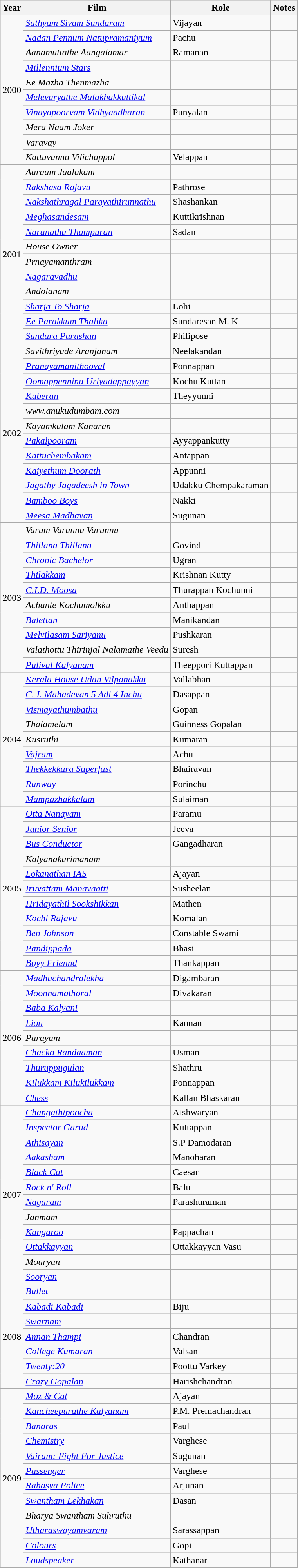<table class="wikitable">
<tr>
<th>Year</th>
<th>Film</th>
<th>Role</th>
<th>Notes</th>
</tr>
<tr>
<td rowspan="10">2000</td>
<td><em><a href='#'>Sathyam Sivam Sundaram</a></em></td>
<td>Vijayan</td>
<td></td>
</tr>
<tr>
<td><em><a href='#'>Nadan Pennum Natupramaniyum</a></em></td>
<td>Pachu</td>
<td></td>
</tr>
<tr>
<td><em>Aanamuttathe Aangalamar</em></td>
<td>Ramanan</td>
<td></td>
</tr>
<tr>
<td><em><a href='#'>Millennium Stars</a></em></td>
<td></td>
<td></td>
</tr>
<tr>
<td><em>Ee Mazha Thenmazha</em></td>
<td></td>
<td></td>
</tr>
<tr>
<td><em><a href='#'>Melevaryathe Malakhakkuttikal</a></em></td>
<td></td>
<td></td>
</tr>
<tr>
<td><em><a href='#'>Vinayapoorvam Vidhyaadharan</a></em></td>
<td>Punyalan</td>
<td></td>
</tr>
<tr>
<td><em>Mera Naam Joker</em></td>
<td></td>
<td></td>
</tr>
<tr>
<td><em>Varavay</em></td>
<td></td>
<td></td>
</tr>
<tr>
<td><em>Kattuvannu Vilichappol</em></td>
<td>Velappan</td>
<td></td>
</tr>
<tr>
<td rowspan="12">2001</td>
<td><em>Aaraam Jaalakam</em></td>
<td></td>
<td></td>
</tr>
<tr>
<td><em><a href='#'>Rakshasa Rajavu</a></em></td>
<td>Pathrose</td>
<td></td>
</tr>
<tr>
<td><em><a href='#'>Nakshathragal Parayathirunnathu</a></em></td>
<td>Shashankan</td>
<td></td>
</tr>
<tr>
<td><em><a href='#'>Meghasandesam</a></em></td>
<td>Kuttikrishnan</td>
<td></td>
</tr>
<tr>
<td><em><a href='#'>Naranathu Thampuran</a></em></td>
<td>Sadan</td>
<td></td>
</tr>
<tr>
<td><em>House Owner</em></td>
<td></td>
<td></td>
</tr>
<tr>
<td><em>Prnayamanthram</em></td>
<td></td>
<td></td>
</tr>
<tr>
<td><em><a href='#'>Nagaravadhu</a></em></td>
<td></td>
<td></td>
</tr>
<tr>
<td><em>Andolanam</em></td>
<td></td>
<td></td>
</tr>
<tr>
<td><em><a href='#'>Sharja To Sharja</a></em></td>
<td>Lohi</td>
<td></td>
</tr>
<tr>
<td><em><a href='#'>Ee Parakkum Thalika</a></em></td>
<td>Sundaresan M. K</td>
<td></td>
</tr>
<tr>
<td><em><a href='#'>Sundara Purushan</a></em></td>
<td>Philipose</td>
<td></td>
</tr>
<tr>
<td rowspan="12">2002</td>
<td><em>Savithriyude Aranjanam</em></td>
<td>Neelakandan</td>
<td></td>
</tr>
<tr>
<td><em><a href='#'>Pranayamanithooval</a></em></td>
<td>Ponnappan</td>
<td></td>
</tr>
<tr>
<td><em><a href='#'>Oomappenninu Uriyadappayyan</a></em></td>
<td>Kochu Kuttan</td>
<td></td>
</tr>
<tr>
<td><a href='#'><em>Kuberan</em></a></td>
<td>Theyyunni</td>
<td></td>
</tr>
<tr>
<td><em>www.anukudumbam.com</em></td>
<td></td>
<td></td>
</tr>
<tr>
<td><em>Kayamkulam Kanaran</em></td>
<td></td>
<td></td>
</tr>
<tr>
<td><em><a href='#'>Pakalpooram</a></em></td>
<td>Ayyappankutty</td>
<td></td>
</tr>
<tr>
<td><em><a href='#'>Kattuchembakam</a></em></td>
<td>Antappan</td>
<td></td>
</tr>
<tr>
<td><em><a href='#'>Kaiyethum Doorath</a></em></td>
<td>Appunni</td>
<td></td>
</tr>
<tr>
<td><em><a href='#'>Jagathy Jagadeesh in Town</a></em></td>
<td>Udakku Chempakaraman</td>
<td></td>
</tr>
<tr>
<td><em><a href='#'>Bamboo Boys</a></em></td>
<td>Nakki</td>
<td></td>
</tr>
<tr>
<td><em><a href='#'>Meesa Madhavan</a></em></td>
<td>Sugunan</td>
<td></td>
</tr>
<tr>
<td rowspan="10">2003</td>
<td><em>Varum Varunnu Varunnu</em></td>
<td></td>
<td></td>
</tr>
<tr>
<td><em><a href='#'>Thillana Thillana</a></em></td>
<td>Govind</td>
<td></td>
</tr>
<tr>
<td><em><a href='#'>Chronic Bachelor</a></em></td>
<td>Ugran</td>
<td></td>
</tr>
<tr>
<td><em><a href='#'>Thilakkam</a></em></td>
<td>Krishnan Kutty</td>
<td></td>
</tr>
<tr>
<td><em><a href='#'>C.I.D. Moosa</a></em></td>
<td>Thurappan Kochunni</td>
<td></td>
</tr>
<tr>
<td><em>Achante Kochumolkku</em></td>
<td>Anthappan</td>
<td></td>
</tr>
<tr>
<td><em><a href='#'>Balettan</a></em></td>
<td>Manikandan</td>
<td></td>
</tr>
<tr>
<td><em><a href='#'>Melvilasam Sariyanu</a></em></td>
<td>Pushkaran</td>
<td></td>
</tr>
<tr>
<td><em>Valathottu Thirinjal Nalamathe Veedu</em></td>
<td>Suresh</td>
<td></td>
</tr>
<tr>
<td><em><a href='#'>Pulival Kalyanam</a></em></td>
<td>Theeppori Kuttappan</td>
<td></td>
</tr>
<tr>
<td rowspan="9">2004</td>
<td><em><a href='#'>Kerala House Udan Vilpanakku</a></em></td>
<td>Vallabhan</td>
<td></td>
</tr>
<tr>
<td><em><a href='#'>C. I. Mahadevan 5 Adi 4 Inchu</a></em></td>
<td>Dasappan</td>
<td></td>
</tr>
<tr>
<td><em><a href='#'>Vismayathumbathu</a></em></td>
<td>Gopan</td>
<td></td>
</tr>
<tr>
<td><em>Thalamelam</em></td>
<td>Guinness Gopalan</td>
<td></td>
</tr>
<tr>
<td><em>Kusruthi</em></td>
<td>Kumaran</td>
<td></td>
</tr>
<tr>
<td><em><a href='#'>Vajram</a></em></td>
<td>Achu</td>
<td></td>
</tr>
<tr>
<td><em><a href='#'>Thekkekkara Superfast</a></em></td>
<td>Bhairavan</td>
<td></td>
</tr>
<tr>
<td><em><a href='#'>Runway</a></em></td>
<td>Porinchu</td>
<td></td>
</tr>
<tr>
<td><em><a href='#'>Mampazhakkalam</a></em></td>
<td>Sulaiman</td>
<td></td>
</tr>
<tr>
<td rowspan="11">2005</td>
<td><em><a href='#'>Otta Nanayam</a></em></td>
<td>Paramu</td>
<td></td>
</tr>
<tr>
<td><em><a href='#'>Junior Senior</a></em></td>
<td>Jeeva</td>
<td></td>
</tr>
<tr>
<td><em><a href='#'>Bus Conductor</a></em></td>
<td>Gangadharan</td>
<td></td>
</tr>
<tr>
<td><em>Kalyanakurimanam</em></td>
<td></td>
<td></td>
</tr>
<tr>
<td><em><a href='#'>Lokanathan IAS</a></em></td>
<td>Ajayan</td>
<td></td>
</tr>
<tr>
<td><em><a href='#'>Iruvattam Manavaatti</a></em></td>
<td>Susheelan</td>
<td></td>
</tr>
<tr>
<td><em><a href='#'>Hridayathil Sookshikkan</a></em></td>
<td>Mathen</td>
<td></td>
</tr>
<tr>
<td><em><a href='#'>Kochi Rajavu</a></em></td>
<td>Komalan</td>
<td></td>
</tr>
<tr>
<td><em><a href='#'>Ben Johnson</a></em></td>
<td>Constable Swami</td>
<td></td>
</tr>
<tr>
<td><em><a href='#'>Pandippada</a></em></td>
<td>Bhasi</td>
<td></td>
</tr>
<tr>
<td><em><a href='#'>Boyy Friennd</a></em></td>
<td>Thankappan</td>
<td></td>
</tr>
<tr>
<td rowspan="9">2006</td>
<td><em><a href='#'>Madhuchandralekha</a></em></td>
<td>Digambaran</td>
<td></td>
</tr>
<tr>
<td><em><a href='#'>Moonnamathoral</a></em></td>
<td>Divakaran</td>
<td></td>
</tr>
<tr>
<td><em><a href='#'>Baba Kalyani</a></em></td>
<td></td>
<td></td>
</tr>
<tr>
<td><em><a href='#'>Lion</a></em></td>
<td>Kannan</td>
<td></td>
</tr>
<tr>
<td><em>Parayam</em></td>
<td></td>
<td></td>
</tr>
<tr>
<td><em><a href='#'>Chacko Randaaman</a></em></td>
<td>Usman</td>
<td></td>
</tr>
<tr>
<td><em><a href='#'>Thuruppugulan</a></em></td>
<td>Shathru</td>
<td></td>
</tr>
<tr>
<td><em><a href='#'>Kilukkam Kilukilukkam</a></em></td>
<td>Ponnappan</td>
<td></td>
</tr>
<tr>
<td><em><a href='#'>Chess</a></em></td>
<td>Kallan Bhaskaran</td>
<td></td>
</tr>
<tr>
<td rowspan="12">2007</td>
<td><em><a href='#'>Changathipoocha</a></em></td>
<td>Aishwaryan</td>
<td></td>
</tr>
<tr>
<td><em><a href='#'>Inspector Garud</a></em></td>
<td>Kuttappan</td>
<td></td>
</tr>
<tr>
<td><em><a href='#'>Athisayan</a></em></td>
<td>S.P Damodaran</td>
<td></td>
</tr>
<tr>
<td><em><a href='#'>Aakasham</a></em></td>
<td>Manoharan</td>
<td></td>
</tr>
<tr>
<td><em><a href='#'>Black Cat</a></em></td>
<td>Caesar</td>
<td></td>
</tr>
<tr>
<td><em><a href='#'>Rock n' Roll</a></em></td>
<td>Balu</td>
<td></td>
</tr>
<tr>
<td><em><a href='#'>Nagaram</a></em></td>
<td>Parashuraman</td>
<td></td>
</tr>
<tr>
<td><em>Janmam</em></td>
<td></td>
<td></td>
</tr>
<tr>
<td><em><a href='#'>Kangaroo</a></em></td>
<td>Pappachan</td>
<td></td>
</tr>
<tr>
<td><em><a href='#'>Ottakkayyan</a></em></td>
<td>Ottakkayyan Vasu</td>
<td></td>
</tr>
<tr>
<td><em>Mouryan</em></td>
<td></td>
<td></td>
</tr>
<tr>
<td><em><a href='#'>Sooryan</a></em></td>
<td></td>
<td></td>
</tr>
<tr>
<td rowspan="7">2008</td>
<td><em><a href='#'>Bullet</a></em></td>
<td></td>
<td></td>
</tr>
<tr>
<td><em><a href='#'>Kabadi Kabadi</a></em></td>
<td>Biju</td>
<td></td>
</tr>
<tr>
<td><em><a href='#'>Swarnam</a></em></td>
<td></td>
<td></td>
</tr>
<tr>
<td><em><a href='#'>Annan Thampi</a></em></td>
<td>Chandran</td>
<td></td>
</tr>
<tr>
<td><em><a href='#'>College Kumaran</a></em></td>
<td>Valsan</td>
<td></td>
</tr>
<tr>
<td><em><a href='#'>Twenty:20</a></em></td>
<td>Poottu Varkey</td>
<td></td>
</tr>
<tr>
<td><em><a href='#'>Crazy Gopalan</a></em></td>
<td>Harishchandran</td>
<td></td>
</tr>
<tr>
<td rowspan="12">2009</td>
<td><em><a href='#'>Moz & Cat</a></em></td>
<td>Ajayan</td>
<td></td>
</tr>
<tr>
<td><em><a href='#'>Kancheepurathe Kalyanam</a></em></td>
<td>P.M. Premachandran</td>
<td></td>
</tr>
<tr>
<td><a href='#'><em>Banaras</em></a></td>
<td>Paul</td>
<td></td>
</tr>
<tr>
<td><em><a href='#'>Chemistry</a></em></td>
<td>Varghese</td>
<td></td>
</tr>
<tr>
<td><em><a href='#'>Vairam: Fight For Justice</a></em></td>
<td>Sugunan</td>
<td></td>
</tr>
<tr>
<td><em><a href='#'>Passenger</a></em></td>
<td>Varghese</td>
<td></td>
</tr>
<tr>
<td><em><a href='#'>Rahasya Police</a></em></td>
<td>Arjunan</td>
<td></td>
</tr>
<tr>
<td><em><a href='#'>Swantham Lekhakan</a></em></td>
<td>Dasan</td>
<td></td>
</tr>
<tr>
<td><em>Bharya Swantham Suhruthu</em></td>
<td></td>
<td></td>
</tr>
<tr>
<td><em><a href='#'>Utharaswayamvaram</a></em></td>
<td>Sarassappan</td>
<td></td>
</tr>
<tr>
<td><em><a href='#'>Colours</a></em></td>
<td>Gopi</td>
<td></td>
</tr>
<tr>
<td><em><a href='#'>Loudspeaker</a></em></td>
<td>Kathanar</td>
<td></td>
</tr>
</table>
